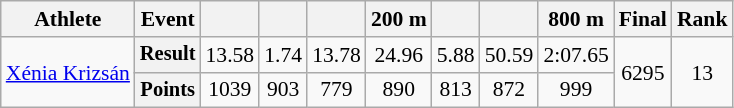<table class=wikitable style="font-size:90%;">
<tr>
<th>Athlete</th>
<th>Event</th>
<th></th>
<th></th>
<th></th>
<th>200 m</th>
<th></th>
<th></th>
<th>800 m</th>
<th>Final</th>
<th>Rank</th>
</tr>
<tr align=center>
<td rowspan=2 align=left><a href='#'>Xénia Krizsán</a></td>
<th style="font-size:95%">Result</th>
<td>13.58</td>
<td>1.74</td>
<td>13.78</td>
<td>24.96</td>
<td>5.88</td>
<td>50.59</td>
<td>2:07.65</td>
<td rowspan=2>6295</td>
<td rowspan=2>13</td>
</tr>
<tr align=center>
<th style="font-size:95%">Points</th>
<td>1039</td>
<td>903</td>
<td>779</td>
<td>890</td>
<td>813</td>
<td>872</td>
<td>999</td>
</tr>
</table>
